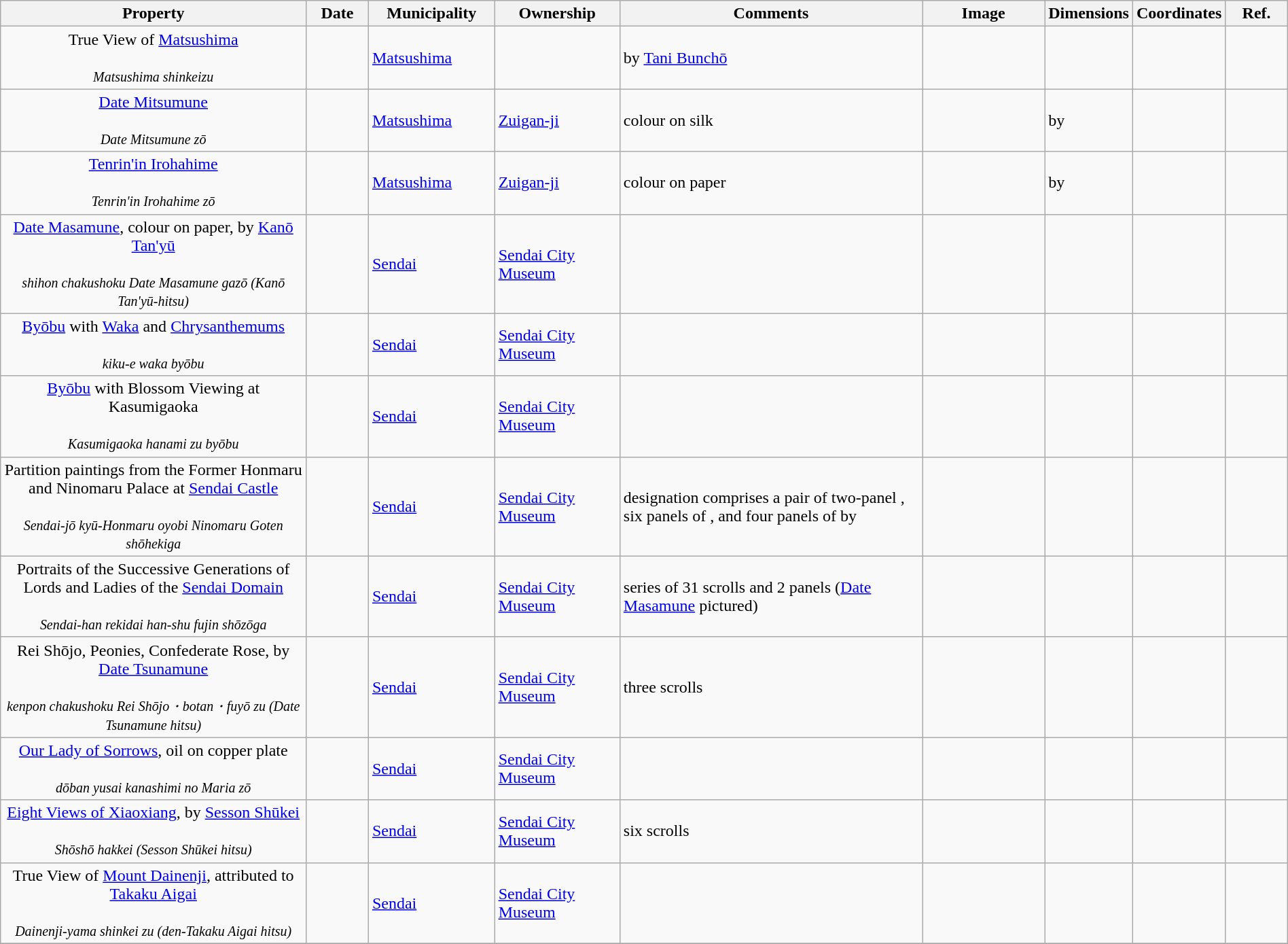<table class="wikitable sortable"  style="width:100%;">
<tr>
<th width="25%" align="left">Property</th>
<th width="5%" align="left" data-sort-type="number">Date</th>
<th width="10%" align="left">Municipality</th>
<th width="10%" align="left">Ownership</th>
<th width="25%" align="left" class="unsortable">Comments</th>
<th width="10%" align="left" class="unsortable">Image</th>
<th width="5%" align="left" class="unsortable">Dimensions</th>
<th width="5%" align="left" class="unsortable">Coordinates</th>
<th width="5%" align="left" class="unsortable">Ref.</th>
</tr>
<tr>
<td align="center">True View of <a href='#'>Matsushima</a><br><br><small><em>Matsushima shinkeizu</em></small></td>
<td></td>
<td><a href='#'>Matsushima</a></td>
<td></td>
<td>by <a href='#'>Tani Bunchō</a></td>
<td></td>
<td></td>
<td></td>
<td></td>
</tr>
<tr>
<td align="center"><a href='#'>Date Mitsumune</a><br><br><small><em>Date Mitsumune zō</em></small></td>
<td></td>
<td><a href='#'>Matsushima</a></td>
<td><a href='#'>Zuigan-ji</a></td>
<td>colour on silk</td>
<td></td>
<td> by </td>
<td></td>
<td></td>
</tr>
<tr>
<td align="center"><a href='#'>Tenrin'in Irohahime</a><br><br><small><em>Tenrin'in Irohahime zō</em></small></td>
<td></td>
<td><a href='#'>Matsushima</a></td>
<td><a href='#'>Zuigan-ji</a></td>
<td>colour on paper</td>
<td></td>
<td> by </td>
<td></td>
<td></td>
</tr>
<tr>
<td align="center"><a href='#'>Date Masamune</a>, colour on paper, by <a href='#'>Kanō Tan'yū</a><br><br><small><em>shihon chakushoku Date Masamune gazō (Kanō Tan'yū-hitsu)</em></small></td>
<td></td>
<td><a href='#'>Sendai</a></td>
<td><a href='#'>Sendai City Museum</a></td>
<td></td>
<td></td>
<td></td>
<td></td>
<td></td>
</tr>
<tr>
<td align="center"><a href='#'>Byōbu</a> with <a href='#'>Waka</a> and <a href='#'>Chrysanthemums</a><br><br><small><em>kiku-e waka byōbu</em></small></td>
<td></td>
<td><a href='#'>Sendai</a></td>
<td><a href='#'>Sendai City Museum</a></td>
<td></td>
<td></td>
<td></td>
<td></td>
<td></td>
</tr>
<tr>
<td align="center"><a href='#'>Byōbu</a> with Blossom Viewing at Kasumigaoka<br><br><small><em>Kasumigaoka hanami zu byōbu</em></small></td>
<td></td>
<td><a href='#'>Sendai</a></td>
<td><a href='#'>Sendai City Museum</a></td>
<td></td>
<td></td>
<td></td>
<td></td>
<td></td>
</tr>
<tr>
<td align="center">Partition paintings from the Former Honmaru and Ninomaru Palace at <a href='#'>Sendai Castle</a><br><br><small><em>Sendai-jō kyū-Honmaru oyobi Ninomaru Goten shōhekiga</em></small></td>
<td></td>
<td><a href='#'>Sendai</a></td>
<td><a href='#'>Sendai City Museum</a></td>
<td>designation comprises a pair of two-panel , six panels of , and four panels of  by </td>
<td></td>
<td></td>
<td></td>
<td></td>
</tr>
<tr>
<td align="center">Portraits of the Successive Generations of Lords and Ladies of the <a href='#'>Sendai Domain</a><br><br><small><em>Sendai-han rekidai han-shu fujin shōzōga </em></small></td>
<td></td>
<td><a href='#'>Sendai</a></td>
<td><a href='#'>Sendai City Museum</a></td>
<td>series of 31 scrolls and 2 panels (<a href='#'>Date Masamune</a> pictured)</td>
<td></td>
<td></td>
<td></td>
<td></td>
</tr>
<tr>
<td align="center">Rei Shōjo, Peonies, Confederate Rose, by <a href='#'>Date Tsunamune</a><br><br><small><em>kenpon chakushoku Rei Shōjo・botan・fuyō zu (Date Tsunamune hitsu)</em></small></td>
<td></td>
<td><a href='#'>Sendai</a></td>
<td><a href='#'>Sendai City Museum</a></td>
<td>three scrolls</td>
<td></td>
<td></td>
<td></td>
<td></td>
</tr>
<tr>
<td align="center"><a href='#'>Our Lady of Sorrows</a>, oil on copper plate<br><br><small><em>dōban yusai kanashimi no Maria zō</em></small></td>
<td></td>
<td><a href='#'>Sendai</a></td>
<td><a href='#'>Sendai City Museum</a></td>
<td></td>
<td></td>
<td></td>
<td></td>
<td></td>
</tr>
<tr>
<td align="center"><a href='#'>Eight Views of Xiaoxiang</a>, by <a href='#'>Sesson Shūkei</a><br><br><small><em>Shōshō hakkei (Sesson Shūkei hitsu)</em></small></td>
<td></td>
<td><a href='#'>Sendai</a></td>
<td><a href='#'>Sendai City Museum</a></td>
<td>six scrolls</td>
<td></td>
<td></td>
<td></td>
<td></td>
</tr>
<tr>
<td align="center">True View of <a href='#'>Mount Dainenji</a>, attributed to <a href='#'>Takaku Aigai</a><br><br><small><em>Dainenji-yama shinkei zu (den-Takaku Aigai hitsu)</em></small></td>
<td></td>
<td><a href='#'>Sendai</a></td>
<td><a href='#'>Sendai City Museum</a></td>
<td></td>
<td></td>
<td></td>
<td></td>
<td></td>
</tr>
<tr>
</tr>
</table>
